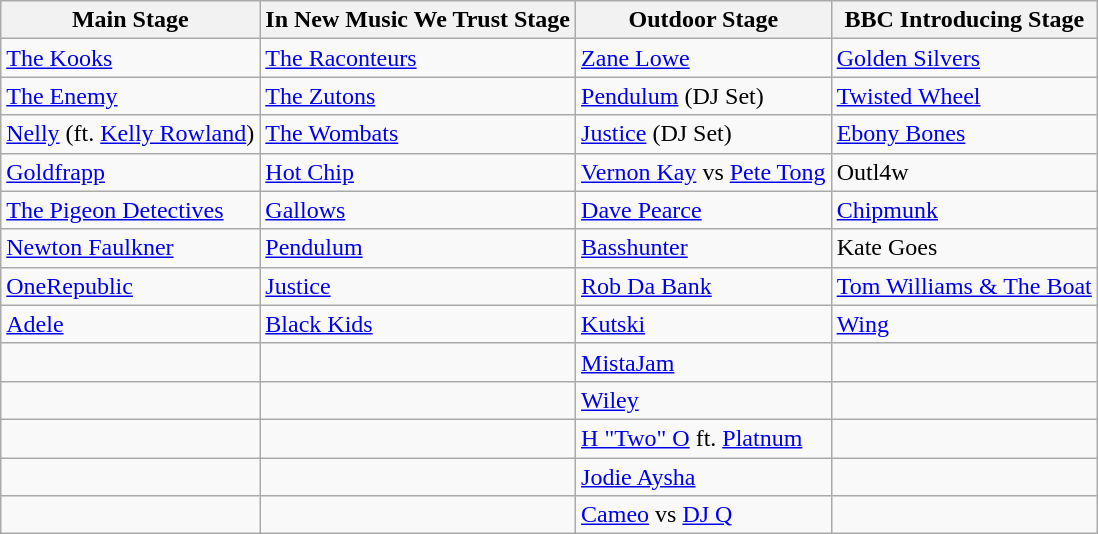<table class="wikitable">
<tr>
<th>Main Stage</th>
<th>In New Music We Trust Stage</th>
<th>Outdoor Stage</th>
<th>BBC Introducing Stage</th>
</tr>
<tr>
<td><a href='#'>The Kooks</a></td>
<td><a href='#'>The Raconteurs</a></td>
<td><a href='#'>Zane Lowe</a></td>
<td><a href='#'>Golden Silvers</a></td>
</tr>
<tr>
<td><a href='#'>The Enemy</a></td>
<td><a href='#'>The Zutons</a></td>
<td><a href='#'>Pendulum</a> (DJ Set)</td>
<td><a href='#'>Twisted Wheel</a></td>
</tr>
<tr>
<td><a href='#'>Nelly</a> (ft. <a href='#'>Kelly Rowland</a>)</td>
<td><a href='#'>The Wombats</a></td>
<td><a href='#'>Justice</a> (DJ Set)</td>
<td><a href='#'>Ebony Bones</a></td>
</tr>
<tr>
<td><a href='#'>Goldfrapp</a></td>
<td><a href='#'>Hot Chip</a></td>
<td><a href='#'>Vernon Kay</a> vs <a href='#'>Pete Tong</a></td>
<td>Outl4w</td>
</tr>
<tr>
<td><a href='#'>The Pigeon Detectives</a></td>
<td><a href='#'>Gallows</a></td>
<td><a href='#'>Dave Pearce</a></td>
<td><a href='#'>Chipmunk</a></td>
</tr>
<tr>
<td><a href='#'>Newton Faulkner</a></td>
<td><a href='#'>Pendulum</a></td>
<td><a href='#'>Basshunter</a></td>
<td>Kate Goes</td>
</tr>
<tr>
<td><a href='#'>OneRepublic</a></td>
<td><a href='#'>Justice</a></td>
<td><a href='#'>Rob Da Bank</a></td>
<td><a href='#'>Tom Williams & The Boat</a></td>
</tr>
<tr>
<td><a href='#'>Adele</a></td>
<td><a href='#'>Black Kids</a></td>
<td><a href='#'>Kutski</a></td>
<td><a href='#'>Wing</a></td>
</tr>
<tr>
<td></td>
<td></td>
<td><a href='#'>MistaJam</a></td>
<td></td>
</tr>
<tr>
<td></td>
<td></td>
<td><a href='#'>Wiley</a></td>
<td></td>
</tr>
<tr>
<td></td>
<td></td>
<td><a href='#'>H "Two" O</a> ft. <a href='#'>Platnum</a></td>
<td></td>
</tr>
<tr>
<td></td>
<td></td>
<td><a href='#'>Jodie Aysha</a></td>
<td></td>
</tr>
<tr>
<td></td>
<td></td>
<td><a href='#'>Cameo</a> vs <a href='#'>DJ Q</a></td>
<td></td>
</tr>
</table>
